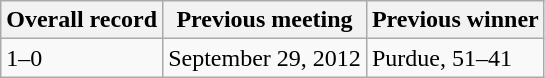<table class="wikitable">
<tr>
<th>Overall record</th>
<th>Previous meeting</th>
<th>Previous winner</th>
</tr>
<tr>
<td>1–0</td>
<td>September 29, 2012</td>
<td>Purdue, 51–41</td>
</tr>
</table>
